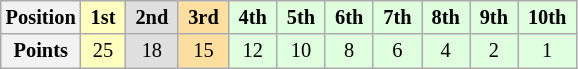<table class="wikitable" style="font-size:85%; text-align:center">
<tr>
<th>Position</th>
<td style="background:#FFFFBF;"> <strong>1st</strong> </td>
<td style="background:#DFDFDF;"> <strong>2nd</strong> </td>
<td style="background:#FFDF9F;"> <strong>3rd</strong> </td>
<td style="background:#DFFFDF;"> <strong>4th</strong> </td>
<td style="background:#DFFFDF;"> <strong>5th</strong> </td>
<td style="background:#DFFFDF;"> <strong>6th</strong> </td>
<td style="background:#DFFFDF;"> <strong>7th</strong> </td>
<td style="background:#DFFFDF;"> <strong>8th</strong> </td>
<td style="background:#DFFFDF;"> <strong>9th</strong> </td>
<td style="background:#DFFFDF;"> <strong>10th</strong> </td>
</tr>
<tr>
<th>Points</th>
<td style="background:#FFFFBF;">25</td>
<td style="background:#DFDFDF;">18</td>
<td style="background:#FFDF9F;">15</td>
<td style="background:#DFFFDF;">12</td>
<td style="background:#DFFFDF;">10</td>
<td style="background:#DFFFDF;">8</td>
<td style="background:#DFFFDF;">6</td>
<td style="background:#DFFFDF;">4</td>
<td style="background:#DFFFDF;">2</td>
<td style="background:#DFFFDF;">1</td>
</tr>
</table>
